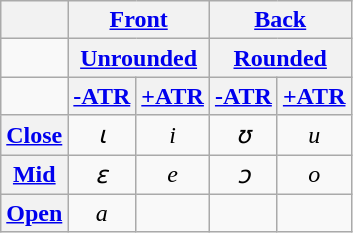<table class="wikitable">
<tr>
<th></th>
<th colspan="2"><a href='#'>Front</a></th>
<th colspan="2"><a href='#'>Back</a></th>
</tr>
<tr>
<td></td>
<th colspan="2"><a href='#'>Unrounded</a></th>
<th colspan="2"><a href='#'>Rounded</a></th>
</tr>
<tr>
<td></td>
<th style="text-align:center;"><a href='#'>-ATR</a></th>
<th style="text-align:center;"><a href='#'>+ATR</a></th>
<th style="text-align:center;"><a href='#'>-ATR</a></th>
<th style="text-align:center;"><a href='#'>+ATR</a></th>
</tr>
<tr>
<th style="text-align:center;"><a href='#'>Close</a></th>
<td style="text-align:center;"><em>ɩ</em> </td>
<td style="text-align:center;"><em>i</em> </td>
<td style="text-align:center;"><em>ʊ</em> </td>
<td style="text-align:center;"><em>u</em> </td>
</tr>
<tr>
<th style="text-align:center;"><a href='#'>Mid</a></th>
<td style="text-align:center;"><em>ɛ</em> </td>
<td style="text-align:center;"><em>e</em> </td>
<td style="text-align:center;"><em>ɔ</em> </td>
<td style="text-align:center;"><em>o</em> </td>
</tr>
<tr>
<th style="text-align:center;"><a href='#'>Open</a></th>
<td style="text-align:center;"><em>a</em> </td>
<td></td>
<td></td>
<td></td>
</tr>
</table>
